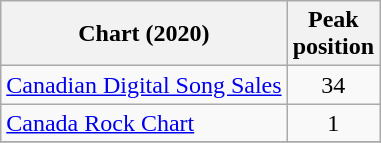<table class="wikitable sortable">
<tr>
<th>Chart (2020)</th>
<th>Peak<br>position</th>
</tr>
<tr>
<td><a href='#'>Canadian Digital Song Sales</a></td>
<td align="center">34</td>
</tr>
<tr>
<td><a href='#'>Canada Rock Chart</a></td>
<td align="center">1</td>
</tr>
<tr>
</tr>
</table>
